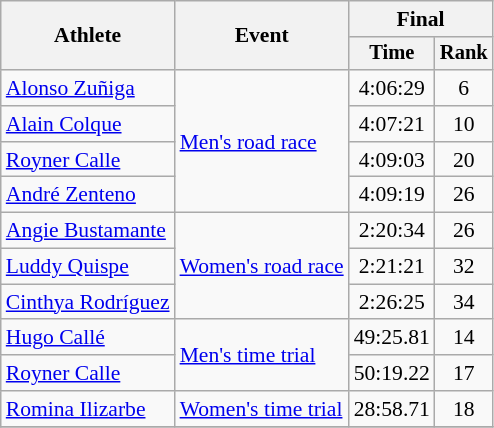<table class="wikitable" style="font-size:90%;text-align:center">
<tr>
<th rowspan="2">Athlete</th>
<th rowspan="2">Event</th>
<th colspan="2">Final</th>
</tr>
<tr style="font-size:95%">
<th>Time</th>
<th>Rank</th>
</tr>
<tr>
<td align=left><a href='#'>Alonso Zuñiga</a></td>
<td align=left rowspan=4><a href='#'>Men's road race</a></td>
<td>4:06:29</td>
<td>6</td>
</tr>
<tr>
<td align=left><a href='#'>Alain Colque</a></td>
<td>4:07:21</td>
<td>10</td>
</tr>
<tr>
<td align=left><a href='#'>Royner Calle</a></td>
<td>4:09:03</td>
<td>20</td>
</tr>
<tr>
<td align=left><a href='#'>André Zenteno</a></td>
<td>4:09:19</td>
<td>26</td>
</tr>
<tr>
<td align=left><a href='#'>Angie Bustamante</a></td>
<td align=left rowspan=3><a href='#'>Women's road race</a></td>
<td>2:20:34</td>
<td>26</td>
</tr>
<tr>
<td align=left><a href='#'>Luddy Quispe</a></td>
<td>2:21:21</td>
<td>32</td>
</tr>
<tr>
<td align=left><a href='#'>Cinthya Rodríguez</a></td>
<td>2:26:25</td>
<td>34</td>
</tr>
<tr>
<td align=left><a href='#'>Hugo Callé</a></td>
<td align=left rowspan=2><a href='#'>Men's time trial</a></td>
<td>49:25.81</td>
<td>14</td>
</tr>
<tr>
<td align=left><a href='#'>Royner Calle</a></td>
<td>50:19.22</td>
<td>17</td>
</tr>
<tr>
<td align=left><a href='#'>Romina Ilizarbe</a></td>
<td align=left><a href='#'>Women's time trial</a></td>
<td>28:58.71</td>
<td>18</td>
</tr>
<tr>
</tr>
</table>
